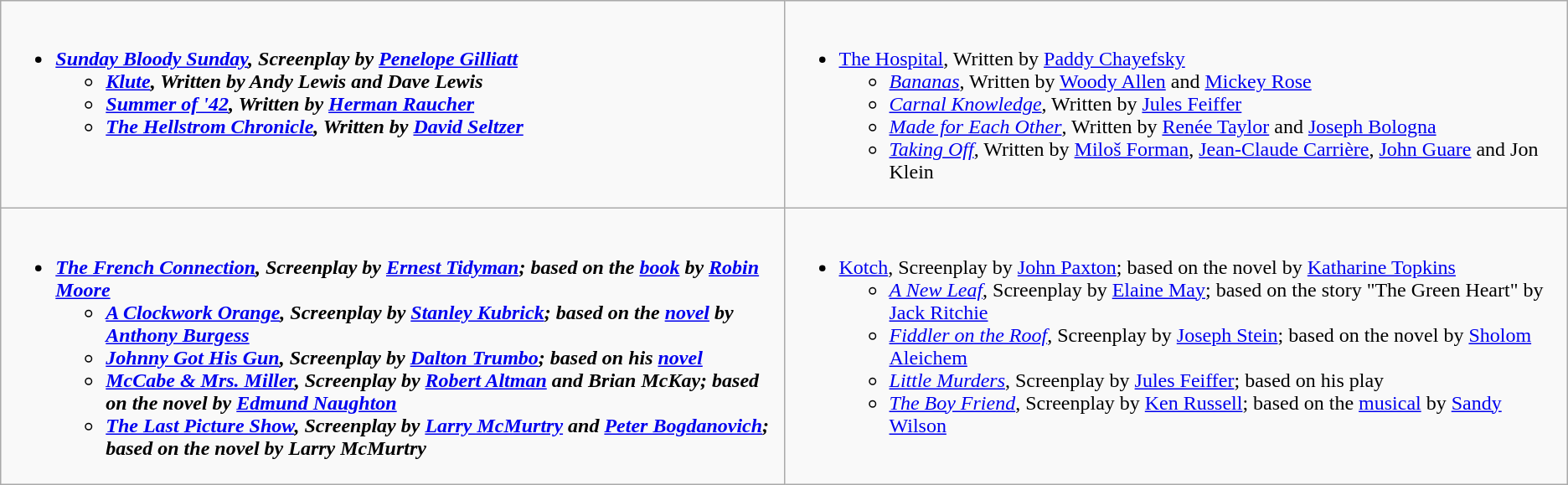<table class="wikitable">
<tr>
<td valign="top" width="50%"><br><ul><li><strong><em><a href='#'>Sunday Bloody Sunday</a><em>, Screenplay by <a href='#'>Penelope Gilliatt</a><strong><ul><li></em><a href='#'>Klute</a><em>, Written by Andy Lewis and Dave Lewis</li><li></em><a href='#'>Summer of '42</a><em>, Written by <a href='#'>Herman Raucher</a></li><li></em><a href='#'>The Hellstrom Chronicle</a><em>, Written by <a href='#'>David Seltzer</a></li></ul></li></ul></td>
<td valign="top"><br><ul><li></em></strong><a href='#'>The Hospital</a></em>, Written by <a href='#'>Paddy Chayefsky</a></strong><ul><li><em><a href='#'>Bananas</a></em>, Written by <a href='#'>Woody Allen</a> and <a href='#'>Mickey Rose</a></li><li><em><a href='#'>Carnal Knowledge</a></em>, Written by <a href='#'>Jules Feiffer</a></li><li><em><a href='#'>Made for Each Other</a></em>, Written by <a href='#'>Renée Taylor</a> and <a href='#'>Joseph Bologna</a></li><li><em><a href='#'>Taking Off</a></em>, Written by <a href='#'>Miloš Forman</a>, <a href='#'>Jean-Claude Carrière</a>, <a href='#'>John Guare</a> and Jon Klein</li></ul></li></ul></td>
</tr>
<tr>
<td valign="top"><br><ul><li><strong><em><a href='#'>The French Connection</a><em>, Screenplay by <a href='#'>Ernest Tidyman</a>; based on the </em><a href='#'>book</a><em> by <a href='#'>Robin Moore</a><strong><ul><li></em><a href='#'>A Clockwork Orange</a><em>, Screenplay by <a href='#'>Stanley Kubrick</a>; based on the </em><a href='#'>novel</a><em> by <a href='#'>Anthony Burgess</a></li><li></em><a href='#'>Johnny Got His Gun</a><em>, Screenplay by <a href='#'>Dalton Trumbo</a>; based on his <a href='#'>novel</a></li><li></em><a href='#'>McCabe & Mrs. Miller</a><em>, Screenplay by <a href='#'>Robert Altman</a> and Brian McKay; based on the novel by <a href='#'>Edmund Naughton</a></li><li></em><a href='#'>The Last Picture Show</a><em>, Screenplay by <a href='#'>Larry McMurtry</a> and <a href='#'>Peter Bogdanovich</a>; based on the novel by Larry McMurtry</li></ul></li></ul></td>
<td valign="top"><br><ul><li></em></strong><a href='#'>Kotch</a></em>, Screenplay by <a href='#'>John Paxton</a>; based on the novel by <a href='#'>Katharine Topkins</a></strong><ul><li><em><a href='#'>A New Leaf</a></em>, Screenplay by <a href='#'>Elaine May</a>; based on the story "The Green Heart" by <a href='#'>Jack Ritchie</a></li><li><em><a href='#'>Fiddler on the Roof</a></em>, Screenplay by <a href='#'>Joseph Stein</a>; based on the novel by <a href='#'>Sholom Aleichem</a></li><li><em><a href='#'>Little Murders</a></em>, Screenplay by <a href='#'>Jules Feiffer</a>; based on his play</li><li><em><a href='#'>The Boy Friend</a></em>, Screenplay by <a href='#'>Ken Russell</a>; based on the <a href='#'>musical</a> by <a href='#'>Sandy Wilson</a></li></ul></li></ul></td>
</tr>
</table>
